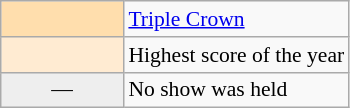<table class="wikitable" style="font-size:90%;">
<tr>
<td width="75px" style="font-weight: bold; background: navajowhite;"></td>
<td><a href='#'>Triple Crown</a></td>
</tr>
<tr>
<td width="75px" style="background: #ffebd2;" align="center""></td>
<td>Highest score of the year</td>
</tr>
<tr>
<td width="75px" style="background:#eee;" align="center">—</td>
<td>No show was held</td>
</tr>
</table>
